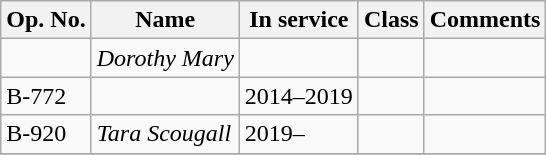<table class="wikitable">
<tr>
<th>Op. No.</th>
<th>Name</th>
<th>In service</th>
<th>Class</th>
<th>Comments</th>
</tr>
<tr>
<td></td>
<td><em>Dorothy Mary</em></td>
<td></td>
<td></td>
<td></td>
</tr>
<tr>
<td>B-772</td>
<td></td>
<td>2014–2019</td>
<td></td>
<td></td>
</tr>
<tr>
<td>B-920</td>
<td><em>Tara Scougall</em></td>
<td>2019–</td>
<td></td>
<td></td>
</tr>
<tr>
</tr>
</table>
